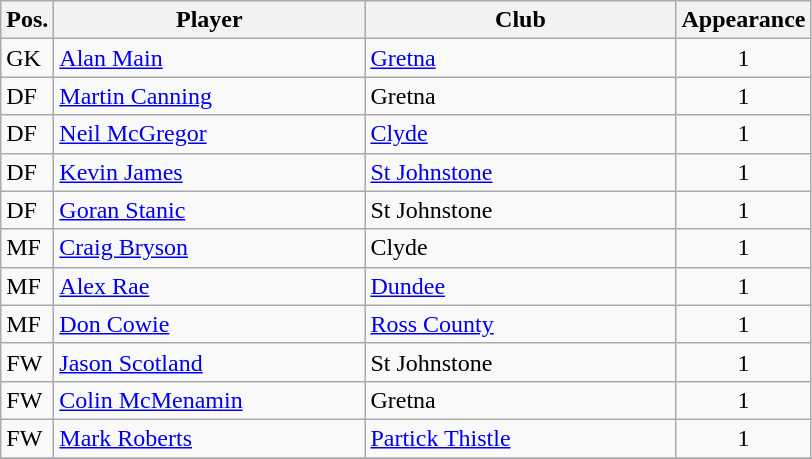<table class="wikitable">
<tr>
<th>Pos.</th>
<th>Player</th>
<th>Club</th>
<th>Appearance</th>
</tr>
<tr>
<td>GK</td>
<td style="width:200px;"><a href='#'>Alan Main</a></td>
<td style="width:200px;"><a href='#'>Gretna</a></td>
<td align="center">1</td>
</tr>
<tr>
<td>DF</td>
<td><a href='#'>Martin Canning</a></td>
<td>Gretna</td>
<td align="center">1</td>
</tr>
<tr>
<td>DF</td>
<td><a href='#'>Neil McGregor</a></td>
<td><a href='#'>Clyde</a></td>
<td align="center">1</td>
</tr>
<tr>
<td>DF</td>
<td><a href='#'>Kevin James</a></td>
<td><a href='#'>St Johnstone</a></td>
<td align="center">1</td>
</tr>
<tr>
<td>DF</td>
<td><a href='#'>Goran Stanic</a></td>
<td>St Johnstone</td>
<td align="center">1</td>
</tr>
<tr>
<td>MF</td>
<td><a href='#'>Craig Bryson</a></td>
<td>Clyde</td>
<td align="center">1</td>
</tr>
<tr>
<td>MF</td>
<td><a href='#'>Alex Rae</a></td>
<td><a href='#'>Dundee</a></td>
<td align="center">1</td>
</tr>
<tr>
<td>MF</td>
<td><a href='#'>Don Cowie</a></td>
<td><a href='#'>Ross County</a></td>
<td align="center">1</td>
</tr>
<tr>
<td>FW</td>
<td><a href='#'>Jason Scotland</a></td>
<td>St Johnstone</td>
<td align="center">1</td>
</tr>
<tr>
<td>FW</td>
<td><a href='#'>Colin McMenamin</a></td>
<td>Gretna</td>
<td align="center">1</td>
</tr>
<tr>
<td>FW</td>
<td><a href='#'>Mark Roberts</a></td>
<td><a href='#'>Partick Thistle</a></td>
<td align="center">1</td>
</tr>
<tr>
</tr>
</table>
